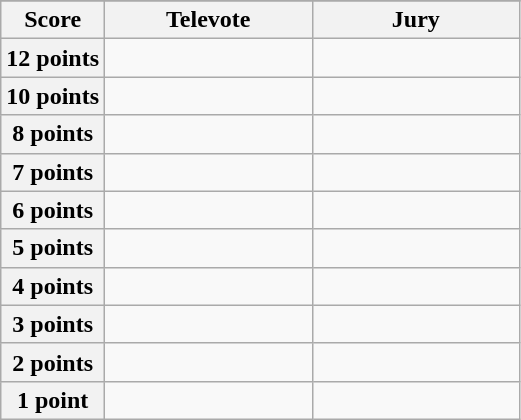<table class="wikitable">
<tr>
</tr>
<tr>
<th scope="col" width="20%">Score</th>
<th scope="col" width="40%">Televote</th>
<th scope="col" width="40%">Jury</th>
</tr>
<tr>
<th scope="row">12 points</th>
<td></td>
<td></td>
</tr>
<tr>
<th scope="row">10 points</th>
<td></td>
<td></td>
</tr>
<tr>
<th scope="row">8 points</th>
<td></td>
<td></td>
</tr>
<tr>
<th scope="row">7 points</th>
<td></td>
<td></td>
</tr>
<tr>
<th scope="row">6 points</th>
<td></td>
<td></td>
</tr>
<tr>
<th scope="row">5 points</th>
<td></td>
<td></td>
</tr>
<tr>
<th scope="row">4 points</th>
<td></td>
<td></td>
</tr>
<tr>
<th scope="row">3 points</th>
<td></td>
<td></td>
</tr>
<tr>
<th scope="row">2 points</th>
<td></td>
<td></td>
</tr>
<tr>
<th scope="row">1 point</th>
<td></td>
<td></td>
</tr>
</table>
